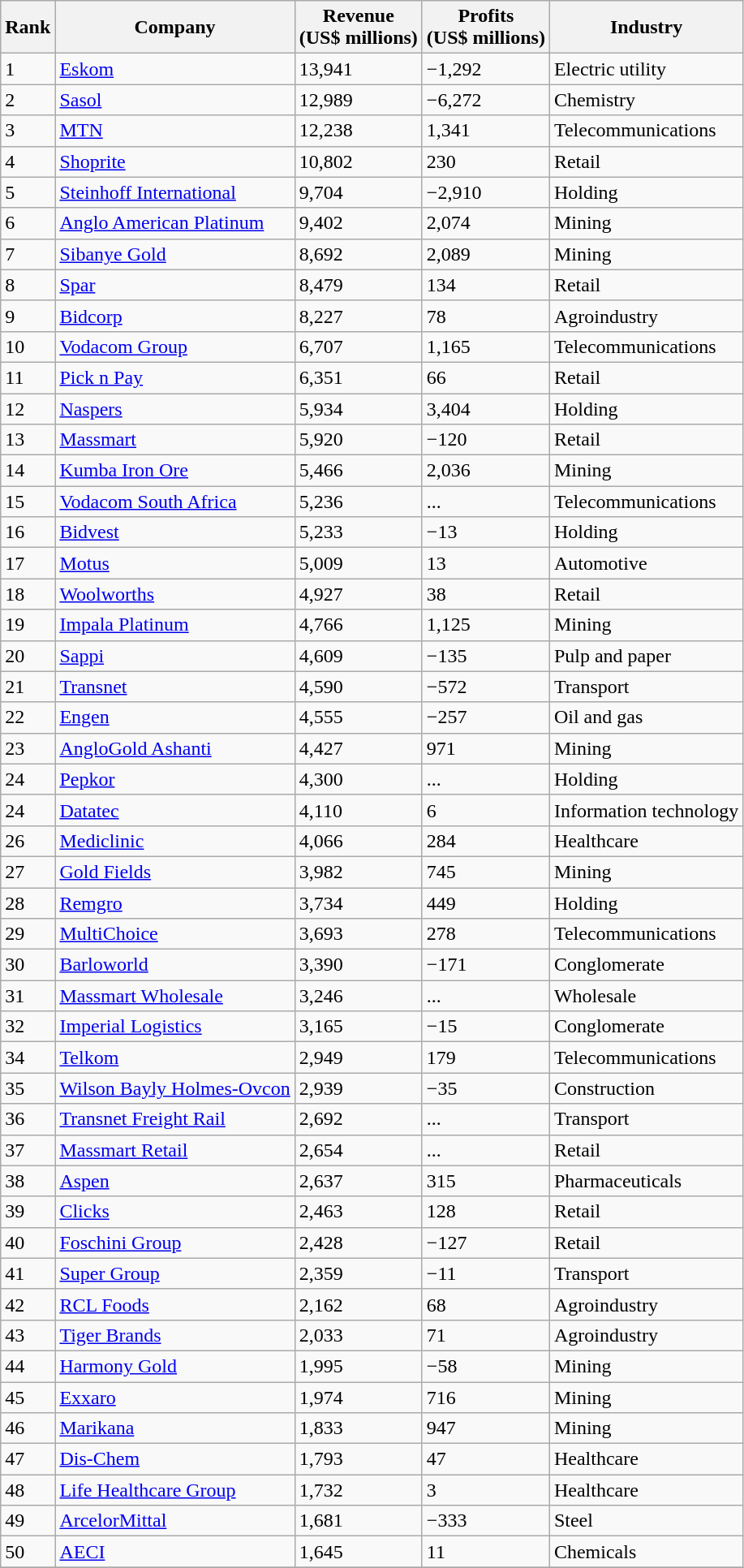<table class="wikitable sortable">
<tr>
<th>Rank</th>
<th>Company</th>
<th>Revenue<br>(US$ millions)</th>
<th>Profits<br>(US$ millions)</th>
<th>Industry</th>
</tr>
<tr>
<td>1</td>
<td><a href='#'>Eskom</a></td>
<td>13,941</td>
<td>−1,292</td>
<td>Electric utility</td>
</tr>
<tr>
<td>2</td>
<td><a href='#'>Sasol</a></td>
<td>12,989</td>
<td>−6,272</td>
<td>Chemistry</td>
</tr>
<tr>
<td>3</td>
<td><a href='#'>MTN</a></td>
<td>12,238</td>
<td>1,341</td>
<td>Telecommunications</td>
</tr>
<tr>
<td>4</td>
<td><a href='#'>Shoprite</a></td>
<td>10,802</td>
<td>230</td>
<td>Retail</td>
</tr>
<tr>
<td>5</td>
<td><a href='#'>Steinhoff International</a></td>
<td>9,704</td>
<td>−2,910</td>
<td>Holding</td>
</tr>
<tr>
<td>6</td>
<td><a href='#'>Anglo American Platinum</a></td>
<td>9,402</td>
<td>2,074</td>
<td>Mining</td>
</tr>
<tr>
<td>7</td>
<td><a href='#'>Sibanye Gold</a></td>
<td>8,692</td>
<td>2,089</td>
<td>Mining</td>
</tr>
<tr>
<td>8</td>
<td><a href='#'>Spar</a></td>
<td>8,479</td>
<td>134</td>
<td>Retail</td>
</tr>
<tr>
<td>9</td>
<td><a href='#'>Bidcorp</a></td>
<td>8,227</td>
<td>78</td>
<td>Agroindustry</td>
</tr>
<tr>
<td>10</td>
<td><a href='#'>Vodacom Group</a></td>
<td>6,707</td>
<td>1,165</td>
<td>Telecommunications</td>
</tr>
<tr>
<td>11</td>
<td><a href='#'>Pick n Pay</a></td>
<td>6,351</td>
<td>66</td>
<td>Retail</td>
</tr>
<tr>
<td>12</td>
<td><a href='#'>Naspers</a></td>
<td>5,934</td>
<td>3,404</td>
<td>Holding</td>
</tr>
<tr>
<td>13</td>
<td><a href='#'>Massmart</a></td>
<td>5,920</td>
<td>−120</td>
<td>Retail</td>
</tr>
<tr>
<td>14</td>
<td><a href='#'>Kumba Iron Ore</a></td>
<td>5,466</td>
<td>2,036</td>
<td>Mining</td>
</tr>
<tr>
<td>15</td>
<td><a href='#'>Vodacom South Africa</a></td>
<td>5,236</td>
<td>...</td>
<td>Telecommunications</td>
</tr>
<tr>
<td>16</td>
<td><a href='#'>Bidvest</a></td>
<td>5,233</td>
<td>−13</td>
<td>Holding</td>
</tr>
<tr>
<td>17</td>
<td><a href='#'>Motus</a></td>
<td>5,009</td>
<td>13</td>
<td>Automotive</td>
</tr>
<tr>
<td>18</td>
<td><a href='#'>Woolworths</a></td>
<td>4,927</td>
<td>38</td>
<td>Retail</td>
</tr>
<tr>
<td>19</td>
<td><a href='#'>Impala Platinum</a></td>
<td>4,766</td>
<td>1,125</td>
<td>Mining</td>
</tr>
<tr>
<td>20</td>
<td><a href='#'>Sappi</a></td>
<td>4,609</td>
<td>−135</td>
<td>Pulp and paper</td>
</tr>
<tr>
<td>21</td>
<td><a href='#'>Transnet</a></td>
<td>4,590</td>
<td>−572</td>
<td>Transport</td>
</tr>
<tr>
<td>22</td>
<td><a href='#'>Engen</a></td>
<td>4,555</td>
<td>−257</td>
<td>Oil and gas</td>
</tr>
<tr>
<td>23</td>
<td><a href='#'>AngloGold Ashanti</a></td>
<td>4,427</td>
<td>971</td>
<td>Mining</td>
</tr>
<tr>
<td>24</td>
<td><a href='#'>Pepkor</a></td>
<td>4,300</td>
<td>...</td>
<td>Holding</td>
</tr>
<tr>
<td>24</td>
<td><a href='#'>Datatec</a></td>
<td>4,110</td>
<td>6</td>
<td>Information technology</td>
</tr>
<tr>
<td>26</td>
<td><a href='#'>Mediclinic</a></td>
<td>4,066</td>
<td>284</td>
<td>Healthcare</td>
</tr>
<tr>
<td>27</td>
<td><a href='#'>Gold Fields</a></td>
<td>3,982</td>
<td>745</td>
<td>Mining</td>
</tr>
<tr>
<td>28</td>
<td><a href='#'>Remgro</a></td>
<td>3,734</td>
<td>449</td>
<td>Holding</td>
</tr>
<tr>
<td>29</td>
<td><a href='#'>MultiChoice</a></td>
<td>3,693</td>
<td>278</td>
<td>Telecommunications</td>
</tr>
<tr>
<td>30</td>
<td><a href='#'>Barloworld</a></td>
<td>3,390</td>
<td>−171</td>
<td>Conglomerate</td>
</tr>
<tr>
<td>31</td>
<td><a href='#'>Massmart Wholesale</a></td>
<td>3,246</td>
<td>...</td>
<td>Wholesale</td>
</tr>
<tr>
<td>32</td>
<td><a href='#'>Imperial Logistics</a></td>
<td>3,165</td>
<td>−15</td>
<td>Conglomerate</td>
</tr>
<tr>
<td>34</td>
<td><a href='#'>Telkom</a></td>
<td>2,949</td>
<td>179</td>
<td>Telecommunications</td>
</tr>
<tr>
<td>35</td>
<td><a href='#'>Wilson Bayly Holmes-Ovcon</a></td>
<td>2,939</td>
<td>−35</td>
<td>Construction</td>
</tr>
<tr>
<td>36</td>
<td><a href='#'>Transnet Freight Rail</a></td>
<td>2,692</td>
<td>...</td>
<td>Transport</td>
</tr>
<tr>
<td>37</td>
<td><a href='#'>Massmart Retail</a></td>
<td>2,654</td>
<td>...</td>
<td>Retail</td>
</tr>
<tr>
<td>38</td>
<td><a href='#'>Aspen</a></td>
<td>2,637</td>
<td>315</td>
<td>Pharmaceuticals</td>
</tr>
<tr>
<td>39</td>
<td><a href='#'>Clicks</a></td>
<td>2,463</td>
<td>128</td>
<td>Retail</td>
</tr>
<tr>
<td>40</td>
<td><a href='#'>Foschini Group</a></td>
<td>2,428</td>
<td>−127</td>
<td>Retail</td>
</tr>
<tr>
<td>41</td>
<td><a href='#'>Super Group</a></td>
<td>2,359</td>
<td>−11</td>
<td>Transport</td>
</tr>
<tr>
<td>42</td>
<td><a href='#'>RCL Foods</a></td>
<td>2,162</td>
<td>68</td>
<td>Agroindustry</td>
</tr>
<tr>
<td>43</td>
<td><a href='#'>Tiger Brands</a></td>
<td>2,033</td>
<td>71</td>
<td>Agroindustry</td>
</tr>
<tr>
<td>44</td>
<td><a href='#'>Harmony Gold</a></td>
<td>1,995</td>
<td>−58</td>
<td>Mining</td>
</tr>
<tr>
<td>45</td>
<td><a href='#'>Exxaro</a></td>
<td>1,974</td>
<td>716</td>
<td>Mining</td>
</tr>
<tr>
<td>46</td>
<td><a href='#'>Marikana</a></td>
<td>1,833</td>
<td>947</td>
<td>Mining</td>
</tr>
<tr>
<td>47</td>
<td><a href='#'>Dis-Chem</a></td>
<td>1,793</td>
<td>47</td>
<td>Healthcare</td>
</tr>
<tr>
<td>48</td>
<td><a href='#'>Life Healthcare Group</a></td>
<td>1,732</td>
<td>3</td>
<td>Healthcare</td>
</tr>
<tr>
<td>49</td>
<td><a href='#'>ArcelorMittal</a></td>
<td>1,681</td>
<td>−333</td>
<td>Steel</td>
</tr>
<tr>
<td>50</td>
<td><a href='#'>AECI</a></td>
<td>1,645</td>
<td>11</td>
<td>Chemicals</td>
</tr>
<tr>
</tr>
</table>
